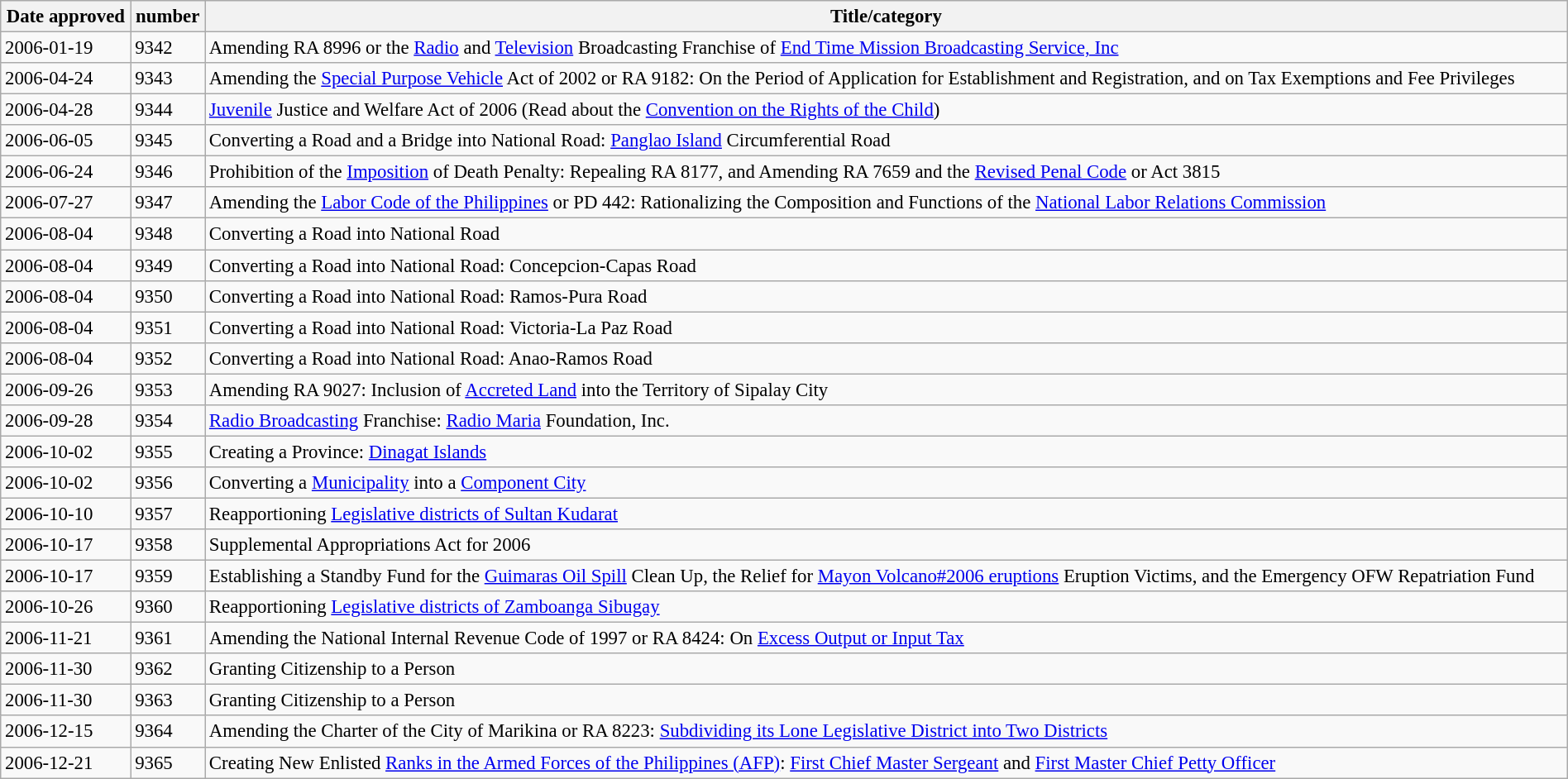<table class="wikitable sortable collapsible collapsed plainrowheaders" style="width: 100%; font-size: 95%">
<tr>
<th scope="col" data-sort-type="isoDate">Date approved</th>
<th scope="col"> number</th>
<th scope="col">Title/category</th>
</tr>
<tr>
<td>2006-01-19</td>
<td>9342</td>
<td>Amending RA 8996 or the <a href='#'>Radio</a> and <a href='#'>Television</a> Broadcasting Franchise of <a href='#'>End Time Mission Broadcasting Service, Inc</a></td>
</tr>
<tr>
<td>2006-04-24</td>
<td>9343</td>
<td>Amending the <a href='#'>Special Purpose Vehicle</a> Act of 2002 or RA 9182: On the Period of Application for Establishment and Registration, and on Tax Exemptions and Fee Privileges</td>
</tr>
<tr>
<td>2006-04-28</td>
<td>9344</td>
<td><a href='#'>Juvenile</a> Justice and Welfare Act of 2006 (Read about the <a href='#'>Convention on the Rights of the Child</a>)</td>
</tr>
<tr>
<td>2006-06-05</td>
<td>9345</td>
<td>Converting a Road and a Bridge into National Road: <a href='#'>Panglao Island</a> Circumferential Road</td>
</tr>
<tr>
<td>2006-06-24</td>
<td>9346</td>
<td>Prohibition of the <a href='#'>Imposition</a> of Death Penalty: Repealing RA 8177, and Amending RA 7659 and the <a href='#'>Revised Penal Code</a> or Act 3815</td>
</tr>
<tr>
<td>2006-07-27</td>
<td>9347</td>
<td>Amending the <a href='#'>Labor Code of the Philippines</a> or PD 442: Rationalizing the Composition and Functions of the <a href='#'>National Labor Relations Commission</a></td>
</tr>
<tr>
<td>2006-08-04</td>
<td>9348</td>
<td>Converting a Road into National Road</td>
</tr>
<tr>
<td>2006-08-04</td>
<td>9349</td>
<td>Converting a Road into National Road: Concepcion-Capas Road</td>
</tr>
<tr>
<td>2006-08-04</td>
<td>9350</td>
<td>Converting a Road into National Road: Ramos-Pura Road</td>
</tr>
<tr>
<td>2006-08-04</td>
<td>9351</td>
<td>Converting a Road into National Road: Victoria-La Paz Road</td>
</tr>
<tr>
<td>2006-08-04</td>
<td>9352</td>
<td>Converting a Road into National Road: Anao-Ramos Road</td>
</tr>
<tr>
<td>2006-09-26</td>
<td>9353</td>
<td>Amending RA 9027: Inclusion of <a href='#'>Accreted Land</a> into the Territory of Sipalay City</td>
</tr>
<tr>
<td>2006-09-28</td>
<td>9354</td>
<td><a href='#'>Radio Broadcasting</a> Franchise: <a href='#'>Radio Maria</a> Foundation, Inc.</td>
</tr>
<tr>
<td>2006-10-02</td>
<td>9355</td>
<td>Creating a Province: <a href='#'>Dinagat Islands</a></td>
</tr>
<tr>
<td>2006-10-02</td>
<td>9356</td>
<td>Converting a <a href='#'>Municipality</a> into a <a href='#'>Component City</a></td>
</tr>
<tr>
<td>2006-10-10</td>
<td>9357</td>
<td>Reapportioning <a href='#'>Legislative districts of Sultan Kudarat</a></td>
</tr>
<tr>
<td>2006-10-17</td>
<td>9358</td>
<td>Supplemental Appropriations Act for 2006</td>
</tr>
<tr>
<td>2006-10-17</td>
<td>9359</td>
<td>Establishing a Standby Fund for the <a href='#'>Guimaras Oil Spill</a> Clean Up, the Relief for <a href='#'>Mayon Volcano#2006 eruptions</a> Eruption Victims, and the Emergency OFW Repatriation Fund</td>
</tr>
<tr>
<td>2006-10-26</td>
<td>9360</td>
<td>Reapportioning <a href='#'>Legislative districts of Zamboanga Sibugay</a></td>
</tr>
<tr>
<td>2006-11-21</td>
<td>9361</td>
<td>Amending the National Internal Revenue Code of 1997 or RA 8424: On <a href='#'>Excess Output or Input Tax</a></td>
</tr>
<tr>
<td>2006-11-30</td>
<td>9362</td>
<td>Granting Citizenship to a Person</td>
</tr>
<tr>
<td>2006-11-30</td>
<td>9363</td>
<td>Granting Citizenship to a Person</td>
</tr>
<tr>
<td>2006-12-15</td>
<td>9364</td>
<td>Amending the Charter of the City of Marikina or RA 8223: <a href='#'>Subdividing its Lone Legislative District into Two Districts</a></td>
</tr>
<tr>
<td>2006-12-21</td>
<td>9365</td>
<td>Creating New Enlisted <a href='#'>Ranks in the Armed Forces of the Philippines (AFP)</a>: <a href='#'>First Chief Master Sergeant</a> and <a href='#'>First Master Chief Petty Officer</a></td>
</tr>
</table>
